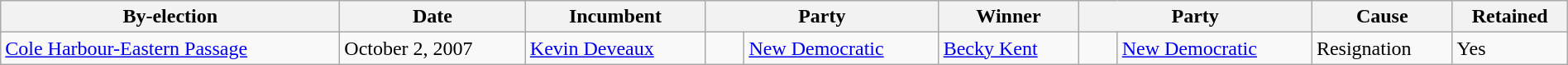<table class=wikitable style="width:100%">
<tr>
<th>By-election</th>
<th>Date</th>
<th>Incumbent</th>
<th colspan=2>Party</th>
<th>Winner</th>
<th colspan=2>Party</th>
<th>Cause</th>
<th>Retained</th>
</tr>
<tr>
<td><a href='#'>Cole Harbour-Eastern Passage</a></td>
<td>October 2, 2007</td>
<td><a href='#'>Kevin Deveaux</a></td>
<td>    </td>
<td><a href='#'>New Democratic</a></td>
<td><a href='#'>Becky Kent</a></td>
<td>    </td>
<td><a href='#'>New Democratic</a></td>
<td>Resignation</td>
<td>Yes</td>
</tr>
</table>
